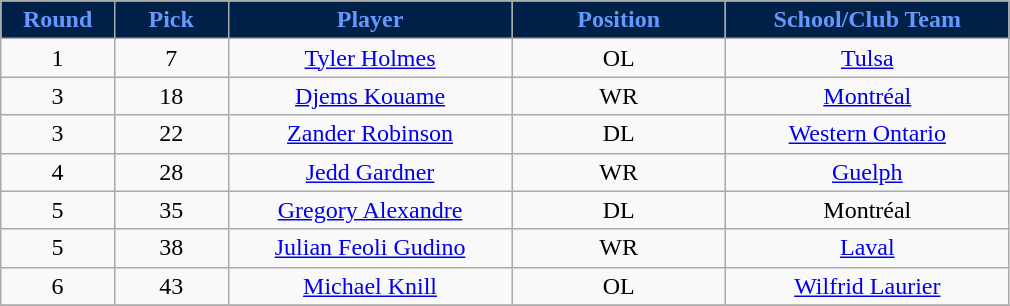<table class="wikitable sortable">
<tr>
<th style="background:#002147;color:#6699FF;"  width="8%">Round</th>
<th style="background:#002147;color:#6699FF;"  width="8%">Pick</th>
<th style="background:#002147;color:#6699FF;"  width="20%">Player</th>
<th style="background:#002147;color:#6699FF;"  width="15%">Position</th>
<th style="background:#002147;color:#6699FF;"  width="20%">School/Club Team</th>
</tr>
<tr align="center">
<td align=center>1</td>
<td>7</td>
<td><a href='#'>Tyler Holmes</a></td>
<td>OL</td>
<td><a href='#'>Tulsa</a></td>
</tr>
<tr align="center">
<td align=center>3</td>
<td>18</td>
<td><a href='#'>Djems Kouame</a></td>
<td>WR</td>
<td><a href='#'>Montréal</a></td>
</tr>
<tr align="center">
<td align=center>3</td>
<td>22</td>
<td><a href='#'>Zander Robinson</a></td>
<td>DL</td>
<td><a href='#'>Western Ontario</a></td>
</tr>
<tr align="center">
<td align=center>4</td>
<td>28</td>
<td><a href='#'>Jedd Gardner</a></td>
<td>WR</td>
<td><a href='#'>Guelph</a></td>
</tr>
<tr align="center">
<td align=center>5</td>
<td>35</td>
<td><a href='#'>Gregory Alexandre</a></td>
<td>DL</td>
<td>Montréal</td>
</tr>
<tr align="center">
<td align=center>5</td>
<td>38</td>
<td><a href='#'>Julian Feoli Gudino</a></td>
<td>WR</td>
<td><a href='#'>Laval</a></td>
</tr>
<tr align="center">
<td align=center>6</td>
<td>43</td>
<td><a href='#'>Michael Knill</a></td>
<td>OL</td>
<td><a href='#'>Wilfrid Laurier</a></td>
</tr>
<tr>
</tr>
</table>
